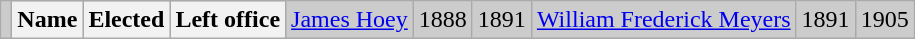<table class="wikitable">
<tr bgcolor="CCCCCC">
<td></td>
<th>Name</th>
<th>Elected</th>
<th>Left office<br></th>
<td><a href='#'>James Hoey</a></td>
<td>1888</td>
<td>1891<br></td>
<td><a href='#'>William Frederick Meyers</a></td>
<td>1891</td>
<td>1905</td>
</tr>
</table>
